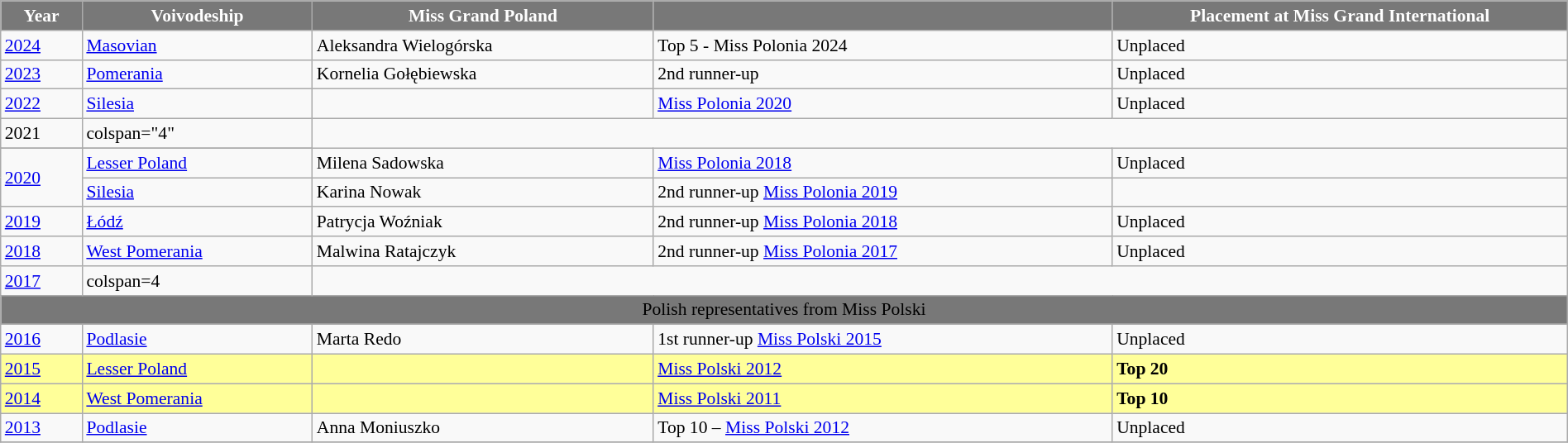<table class="wikitable defaultcenter" style="font-size:90%; width:100%;">
<tr>
<th style="background-color:#787878;color:#FFFFFF;">Year</th>
<th style="background-color:#787878;color:#FFFFFF;">Voivodeship</th>
<th style="background-color:#787878;color:#FFFFFF;">Miss Grand Poland</th>
<th style="background-color:#787878;color:#FFFFFF;"></th>
<th width=360px style="background-color:#787878;color:#FFFFFF;">Placement at Miss Grand International</th>
</tr>
<tr>
<td><a href='#'>2024</a></td>
<td><a href='#'>Masovian</a></td>
<td>Aleksandra Wielogórska</td>
<td>Top 5 - Miss Polonia 2024</td>
<td>Unplaced</td>
</tr>
<tr>
<td><a href='#'>2023</a></td>
<td><a href='#'>Pomerania</a></td>
<td>Kornelia Gołębiewska</td>
<td>2nd runner-up </td>
<td>Unplaced</td>
</tr>
<tr>
<td><a href='#'>2022</a></td>
<td><a href='#'>Silesia</a></td>
<td></td>
<td><a href='#'>Miss Polonia 2020</a></td>
<td>Unplaced</td>
</tr>
<tr>
<td>2021</td>
<td>colspan="4" </td>
</tr>
<tr>
</tr>
<tr>
<td rowspan="2"><a href='#'>2020</a></td>
<td><a href='#'>Lesser Poland</a></td>
<td>Milena Sadowska</td>
<td><a href='#'>Miss Polonia 2018</a></td>
<td>Unplaced</td>
</tr>
<tr>
<td><a href='#'>Silesia</a></td>
<td>Karina Nowak</td>
<td>2nd runner-up <a href='#'>Miss Polonia 2019</a></td>
<td></td>
</tr>
<tr>
<td><a href='#'>2019</a></td>
<td><a href='#'>Łódź</a></td>
<td>Patrycja Woźniak</td>
<td>2nd runner-up <a href='#'>Miss Polonia 2018</a></td>
<td>Unplaced</td>
</tr>
<tr>
<td><a href='#'>2018</a></td>
<td><a href='#'>West Pomerania</a></td>
<td>Malwina Ratajczyk</td>
<td>2nd runner-up <a href='#'>Miss Polonia 2017</a></td>
<td>Unplaced</td>
</tr>
<tr>
<td><a href='#'>2017</a></td>
<td>colspan=4 </td>
</tr>
<tr bgcolor="#787878" align="center">
<td colspan="5"><span>Polish representatives from Miss Polski</span></td>
</tr>
<tr style="background-color:#FFFF99;">
</tr>
<tr>
<td><a href='#'>2016</a></td>
<td><a href='#'>Podlasie</a></td>
<td>Marta Redo</td>
<td>1st runner-up <a href='#'>Miss Polski 2015</a></td>
<td>Unplaced</td>
</tr>
<tr style="background-color:#FFFF99;">
<td><a href='#'>2015</a></td>
<td><a href='#'>Lesser Poland</a></td>
<td></td>
<td><a href='#'>Miss Polski 2012</a></td>
<td><strong>Top 20</strong></td>
</tr>
<tr style="background-color:#FFFF99;">
<td><a href='#'>2014</a></td>
<td><a href='#'>West Pomerania</a></td>
<td></td>
<td><a href='#'>Miss Polski 2011</a></td>
<td><strong>Top 10</strong></td>
</tr>
<tr>
<td><a href='#'>2013</a></td>
<td><a href='#'>Podlasie</a></td>
<td>Anna Moniuszko</td>
<td>Top 10 – <a href='#'>Miss Polski 2012</a></td>
<td>Unplaced</td>
</tr>
<tr>
</tr>
</table>
